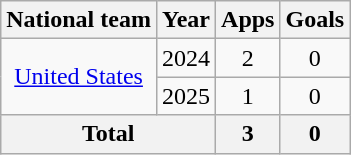<table class="wikitable" style="text-align:center">
<tr>
<th>National team</th>
<th>Year</th>
<th>Apps</th>
<th>Goals</th>
</tr>
<tr>
<td rowspan=2><a href='#'>United States</a></td>
<td>2024</td>
<td>2</td>
<td>0</td>
</tr>
<tr>
<td>2025</td>
<td>1</td>
<td>0</td>
</tr>
<tr>
<th colspan="2">Total</th>
<th>3</th>
<th>0</th>
</tr>
</table>
